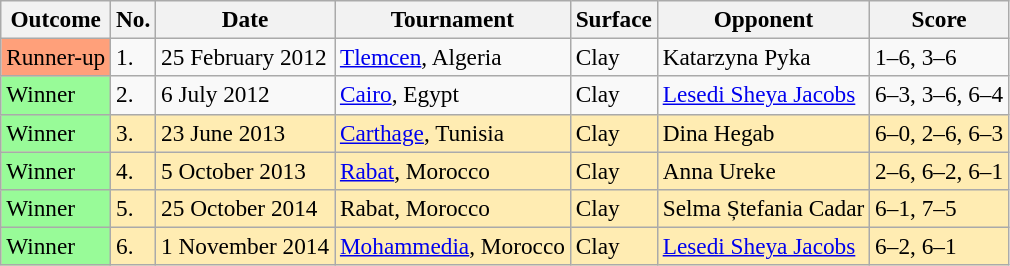<table class="sortable wikitable" style=font-size:97%>
<tr>
<th>Outcome</th>
<th>No.</th>
<th>Date</th>
<th>Tournament</th>
<th>Surface</th>
<th>Opponent</th>
<th>Score</th>
</tr>
<tr>
<td style="background:#ffa07a;">Runner-up</td>
<td>1.</td>
<td>25 February 2012</td>
<td><a href='#'>Tlemcen</a>, Algeria</td>
<td>Clay</td>
<td> Katarzyna Pyka</td>
<td>1–6, 3–6</td>
</tr>
<tr>
<td bgcolor="98FB98">Winner</td>
<td>2.</td>
<td>6 July 2012</td>
<td><a href='#'>Cairo</a>, Egypt</td>
<td>Clay</td>
<td> <a href='#'>Lesedi Sheya Jacobs</a></td>
<td>6–3, 3–6, 6–4</td>
</tr>
<tr bgcolor=#ffecb2>
<td bgcolor="98FB98">Winner</td>
<td>3.</td>
<td>23 June 2013</td>
<td><a href='#'>Carthage</a>, Tunisia</td>
<td>Clay</td>
<td> Dina Hegab</td>
<td>6–0, 2–6, 6–3</td>
</tr>
<tr bgcolor=#ffecb2>
<td bgcolor="98FB98">Winner</td>
<td>4.</td>
<td>5 October 2013</td>
<td><a href='#'>Rabat</a>, Morocco</td>
<td>Clay</td>
<td> Anna Ureke</td>
<td>2–6, 6–2, 6–1</td>
</tr>
<tr bgcolor=#ffecb2>
<td bgcolor="98FB98">Winner</td>
<td>5.</td>
<td>25 October 2014</td>
<td>Rabat, Morocco</td>
<td>Clay</td>
<td> Selma Ștefania Cadar</td>
<td>6–1, 7–5</td>
</tr>
<tr bgcolor=#ffecb2>
<td bgcolor="98FB98">Winner</td>
<td>6.</td>
<td>1 November 2014</td>
<td><a href='#'>Mohammedia</a>, Morocco</td>
<td>Clay</td>
<td> <a href='#'>Lesedi Sheya Jacobs</a></td>
<td>6–2, 6–1</td>
</tr>
</table>
